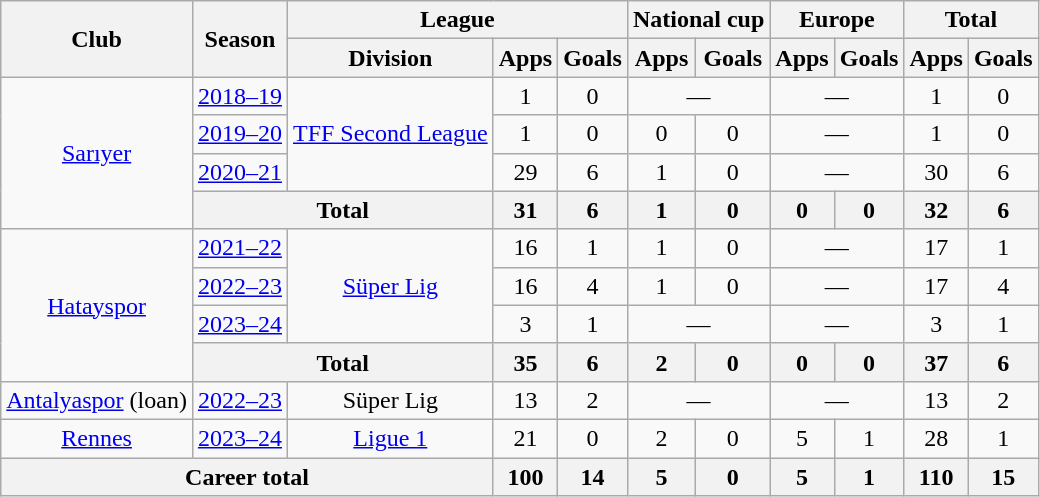<table class="wikitable" style="text-align:center">
<tr>
<th rowspan="2">Club</th>
<th rowspan="2">Season</th>
<th colspan="3">League</th>
<th colspan="2">National cup</th>
<th colspan="2">Europe</th>
<th colspan="2">Total</th>
</tr>
<tr>
<th>Division</th>
<th>Apps</th>
<th>Goals</th>
<th>Apps</th>
<th>Goals</th>
<th>Apps</th>
<th>Goals</th>
<th>Apps</th>
<th>Goals</th>
</tr>
<tr>
<td rowspan="4"><a href='#'>Sarıyer</a></td>
<td><a href='#'>2018–19</a></td>
<td rowspan="3"><a href='#'>TFF Second League</a></td>
<td>1</td>
<td>0</td>
<td colspan="2">—</td>
<td colspan="2">—</td>
<td>1</td>
<td>0</td>
</tr>
<tr>
<td><a href='#'>2019–20</a></td>
<td>1</td>
<td>0</td>
<td>0</td>
<td>0</td>
<td colspan="2">—</td>
<td>1</td>
<td>0</td>
</tr>
<tr>
<td><a href='#'>2020–21</a></td>
<td>29</td>
<td>6</td>
<td>1</td>
<td>0</td>
<td colspan="2">—</td>
<td>30</td>
<td>6</td>
</tr>
<tr>
<th colspan="2">Total</th>
<th>31</th>
<th>6</th>
<th>1</th>
<th>0</th>
<th>0</th>
<th>0</th>
<th>32</th>
<th>6</th>
</tr>
<tr>
<td rowspan="4"><a href='#'>Hatayspor</a></td>
<td><a href='#'>2021–22</a></td>
<td rowspan="3"><a href='#'>Süper Lig</a></td>
<td>16</td>
<td>1</td>
<td>1</td>
<td>0</td>
<td colspan="2">—</td>
<td>17</td>
<td>1</td>
</tr>
<tr>
<td><a href='#'>2022–23</a></td>
<td>16</td>
<td>4</td>
<td>1</td>
<td>0</td>
<td colspan="2">—</td>
<td>17</td>
<td>4</td>
</tr>
<tr>
<td><a href='#'>2023–24</a></td>
<td>3</td>
<td>1</td>
<td colspan="2">—</td>
<td colspan="2">—</td>
<td>3</td>
<td>1</td>
</tr>
<tr>
<th colspan="2">Total</th>
<th>35</th>
<th>6</th>
<th>2</th>
<th>0</th>
<th>0</th>
<th>0</th>
<th>37</th>
<th>6</th>
</tr>
<tr>
<td><a href='#'>Antalyaspor</a> (loan)</td>
<td><a href='#'>2022–23</a></td>
<td>Süper Lig</td>
<td>13</td>
<td>2</td>
<td colspan="2">—</td>
<td colspan="2">—</td>
<td>13</td>
<td>2</td>
</tr>
<tr>
<td><a href='#'>Rennes</a></td>
<td><a href='#'>2023–24</a></td>
<td><a href='#'>Ligue 1</a></td>
<td>21</td>
<td>0</td>
<td>2</td>
<td>0</td>
<td>5</td>
<td>1</td>
<td>28</td>
<td>1</td>
</tr>
<tr>
<th colspan="3">Career total</th>
<th>100</th>
<th>14</th>
<th>5</th>
<th>0</th>
<th>5</th>
<th>1</th>
<th>110</th>
<th>15</th>
</tr>
</table>
